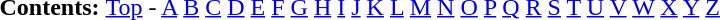<table id="toc" border="0">
<tr>
<th>Contents:</th>
<td><a href='#'>Top</a> -  <a href='#'>A</a> <a href='#'>B</a> <a href='#'>C</a> <a href='#'>D</a> <a href='#'>E</a> <a href='#'>F</a> <a href='#'>G</a> <a href='#'>H</a> <a href='#'>I</a> <a href='#'>J</a> <a href='#'>K</a> <a href='#'>L</a> <a href='#'>M</a> <a href='#'>N</a> <a href='#'>O</a> <a href='#'>P</a> <a href='#'>Q</a> <a href='#'>R</a> <a href='#'>S</a> <a href='#'>T</a> <a href='#'>U</a> <a href='#'>V</a> <a href='#'>W</a> <a href='#'>X</a> <a href='#'>Y</a> <a href='#'>Z</a> </td>
</tr>
</table>
